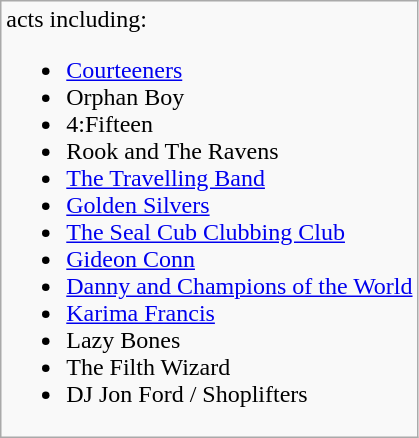<table class="wikitable">
<tr>
<td>acts including:<br><ul><li><a href='#'>Courteeners</a></li><li>Orphan Boy</li><li>4:Fifteen</li><li>Rook and The Ravens</li><li><a href='#'>The Travelling Band</a></li><li><a href='#'>Golden Silvers</a></li><li><a href='#'>The Seal Cub Clubbing Club</a></li><li><a href='#'>Gideon Conn</a></li><li><a href='#'>Danny and Champions of the World</a></li><li><a href='#'>Karima Francis</a></li><li>Lazy Bones</li><li>The Filth Wizard</li><li>DJ Jon Ford / Shoplifters</li></ul></td>
</tr>
</table>
